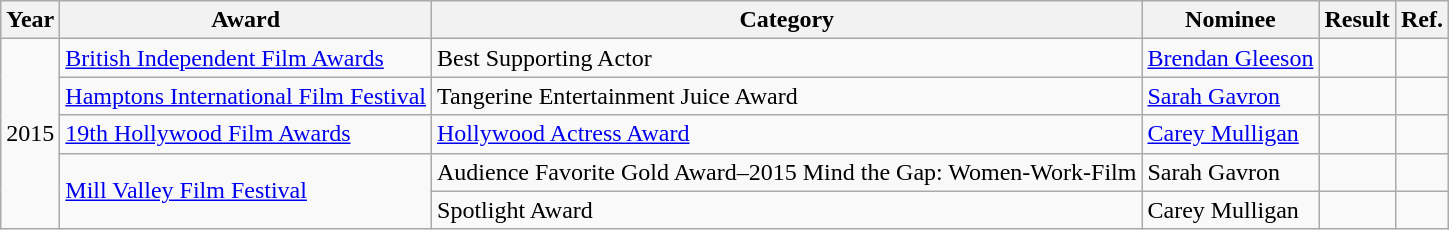<table class="wikitable">
<tr>
<th>Year</th>
<th>Award</th>
<th>Category</th>
<th>Nominee</th>
<th>Result</th>
<th>Ref.</th>
</tr>
<tr>
<td rowspan="5">2015</td>
<td><a href='#'>British Independent Film Awards</a></td>
<td>Best Supporting Actor</td>
<td><a href='#'>Brendan Gleeson</a></td>
<td></td>
<td style="text-align:center;"></td>
</tr>
<tr>
<td><a href='#'>Hamptons International Film Festival</a></td>
<td>Tangerine Entertainment Juice Award</td>
<td><a href='#'>Sarah Gavron</a></td>
<td></td>
<td style="text-align:center;"></td>
</tr>
<tr>
<td><a href='#'>19th Hollywood Film Awards</a></td>
<td><a href='#'>Hollywood Actress Award</a></td>
<td><a href='#'>Carey Mulligan</a></td>
<td></td>
<td style="text-align:center;"></td>
</tr>
<tr>
<td rowspan="2"><a href='#'>Mill Valley Film Festival</a></td>
<td>Audience Favorite Gold Award–2015 Mind the Gap: Women-Work-Film</td>
<td>Sarah Gavron</td>
<td></td>
<td style="text-align:center;"></td>
</tr>
<tr>
<td>Spotlight Award</td>
<td>Carey Mulligan</td>
<td></td>
<td style="text-align:center;"></td>
</tr>
</table>
